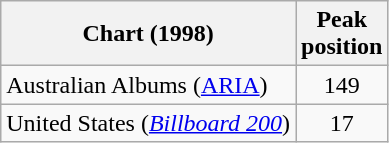<table class="wikitable plainrowheaders">
<tr>
<th>Chart (1998)</th>
<th>Peak<br> position</th>
</tr>
<tr>
<td>Australian Albums (<a href='#'>ARIA</a>)</td>
<td style="text-align:center;">149</td>
</tr>
<tr>
<td>United States (<em><a href='#'>Billboard 200</a></em>)</td>
<td style="text-align:center;">17</td>
</tr>
</table>
